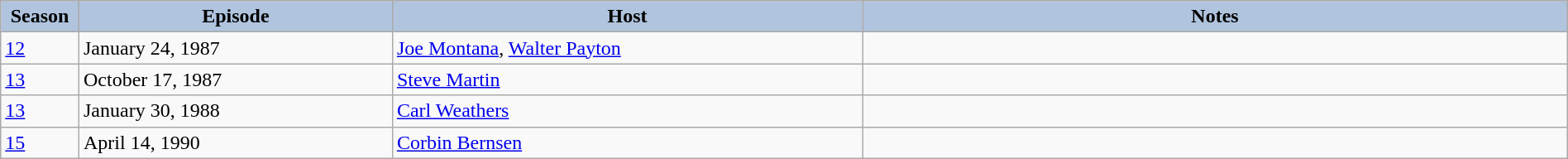<table class="wikitable" style="width:100%;">
<tr>
<th style="background:#B0C4DE;" width="5%">Season</th>
<th style="background:#B0C4DE;" width="20%">Episode</th>
<th style="background:#B0C4DE;" width="30%">Host</th>
<th style="background:#B0C4DE;" width="45%">Notes</th>
</tr>
<tr>
<td><a href='#'>12</a></td>
<td>January 24, 1987</td>
<td><a href='#'>Joe Montana</a>, <a href='#'>Walter Payton</a></td>
<td></td>
</tr>
<tr>
<td><a href='#'>13</a></td>
<td>October 17, 1987</td>
<td><a href='#'>Steve Martin</a></td>
<td></td>
</tr>
<tr>
<td><a href='#'>13</a></td>
<td>January 30, 1988</td>
<td><a href='#'>Carl Weathers</a></td>
<td></td>
</tr>
<tr>
<td><a href='#'>15</a></td>
<td>April 14, 1990</td>
<td><a href='#'>Corbin Bernsen</a></td>
<td></td>
</tr>
</table>
